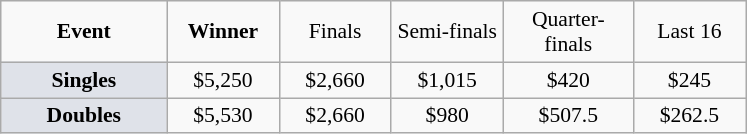<table class="wikitable" style="font-size:90%; text-align:center">
<tr>
<td width="104px"><strong>Event</strong></td>
<td width="68px"><strong>Winner</strong></td>
<td width="68px">Finals</td>
<td width="68px">Semi-finals</td>
<td width="80px">Quarter-finals</td>
<td width="68px">Last 16</td>
</tr>
<tr>
<td bgcolor="#DFE2E9"><strong>Singles</strong></td>
<td>$5,250</td>
<td>$2,660</td>
<td>$1,015</td>
<td>$420</td>
<td>$245</td>
</tr>
<tr>
<td bgcolor="#DFE2E9"><strong>Doubles</strong></td>
<td>$5,530</td>
<td>$2,660</td>
<td>$980</td>
<td>$507.5</td>
<td>$262.5</td>
</tr>
</table>
